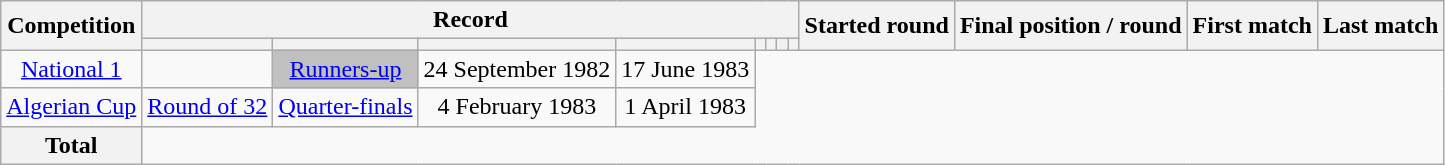<table class="wikitable" style="text-align: center">
<tr>
<th rowspan=2>Competition</th>
<th colspan=8>Record</th>
<th rowspan=2>Started round</th>
<th rowspan=2>Final position / round</th>
<th rowspan=2>First match</th>
<th rowspan=2>Last match</th>
</tr>
<tr>
<th></th>
<th></th>
<th></th>
<th></th>
<th></th>
<th></th>
<th></th>
<th></th>
</tr>
<tr>
<td><a href='#'>National 1</a><br></td>
<td></td>
<td style="background:silver;"><a href='#'>Runners-up</a></td>
<td>24 September 1982</td>
<td>17 June 1983</td>
</tr>
<tr>
<td><a href='#'>Algerian Cup</a><br></td>
<td><a href='#'>Round of 32</a></td>
<td><a href='#'>Quarter-finals</a></td>
<td>4 February 1983</td>
<td>1 April 1983</td>
</tr>
<tr>
<th>Total<br></th>
</tr>
</table>
